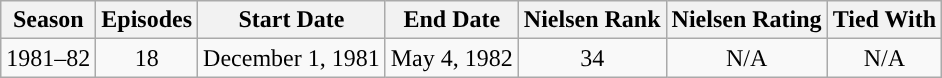<table class="wikitable" style="text-align: center">
<tr>
<th>Season</th>
<th>Episodes</th>
<th>Start Date</th>
<th>End Date</th>
<th>Nielsen Rank</th>
<th>Nielsen Rating</th>
<th>Tied With</th>
</tr>
<tr>
<td style="text-align:center">1981–82</td>
<td style="text-align:center">18</td>
<td style="text-align:center">December 1, 1981</td>
<td style="text-align:center">May 4, 1982</td>
<td style="text-align:center:">34</td>
<td style="text-align:center">N/A</td>
<td style="text-align:center">N/A</td>
</tr>
</table>
